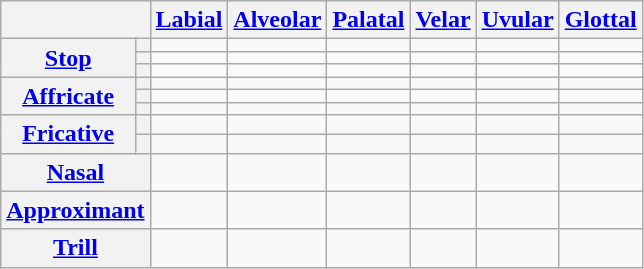<table class="wikitable" style="text-align: center" cellspacing="0" cellpadding="5" border="1">
<tr>
<th colspan="2"></th>
<th><a href='#'>Labial</a></th>
<th><a href='#'>Alveolar</a></th>
<th><a href='#'>Palatal</a></th>
<th><a href='#'>Velar</a></th>
<th><a href='#'>Uvular</a></th>
<th><a href='#'>Glottal</a></th>
</tr>
<tr>
<th rowspan="3"><a href='#'>Stop</a></th>
<th></th>
<td></td>
<td></td>
<td></td>
<td></td>
<td></td>
<td></td>
</tr>
<tr>
<th></th>
<td></td>
<td></td>
<td></td>
<td></td>
<td></td>
<td></td>
</tr>
<tr>
<th></th>
<td></td>
<td></td>
<td></td>
<td></td>
<td></td>
<td></td>
</tr>
<tr>
<th rowspan="3"><a href='#'>Affricate</a></th>
<th></th>
<td></td>
<td></td>
<td></td>
<td></td>
<td></td>
<td></td>
</tr>
<tr>
<th></th>
<td></td>
<td></td>
<td></td>
<td></td>
<td></td>
<td></td>
</tr>
<tr>
<th></th>
<td></td>
<td></td>
<td></td>
<td></td>
<td></td>
<td></td>
</tr>
<tr>
<th rowspan="2"><a href='#'>Fricative</a></th>
<th></th>
<td></td>
<td></td>
<td></td>
<td></td>
<td></td>
<td></td>
</tr>
<tr>
<th></th>
<td></td>
<td></td>
<td></td>
<td></td>
<td></td>
<td></td>
</tr>
<tr>
<th colspan="2"><a href='#'>Nasal</a></th>
<td></td>
<td></td>
<td></td>
<td></td>
<td></td>
<td></td>
</tr>
<tr>
<th colspan="2"><a href='#'>Approximant</a></th>
<td></td>
<td></td>
<td></td>
<td></td>
<td></td>
<td></td>
</tr>
<tr>
<th colspan="2"><a href='#'>Trill</a></th>
<td></td>
<td></td>
<td></td>
<td></td>
<td></td>
<td></td>
</tr>
</table>
